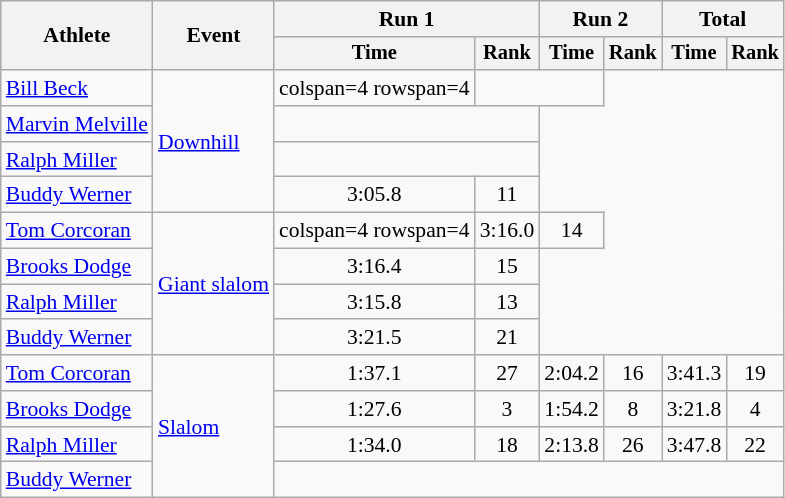<table class=wikitable style=font-size:90%;text-align:center>
<tr>
<th rowspan=2>Athlete</th>
<th rowspan=2>Event</th>
<th colspan=2>Run 1</th>
<th colspan=2>Run 2</th>
<th colspan=2>Total</th>
</tr>
<tr style=font-size:95%>
<th>Time</th>
<th>Rank</th>
<th>Time</th>
<th>Rank</th>
<th>Time</th>
<th>Rank</th>
</tr>
<tr>
<td align=left><a href='#'>Bill Beck</a></td>
<td align=left rowspan=4><a href='#'>Downhill</a></td>
<td>colspan=4 rowspan=4 </td>
<td colspan=2></td>
</tr>
<tr>
<td align=left><a href='#'>Marvin Melville</a></td>
<td colspan=2></td>
</tr>
<tr>
<td align=left><a href='#'>Ralph Miller</a></td>
<td colspan=2></td>
</tr>
<tr>
<td align=left><a href='#'>Buddy Werner</a></td>
<td>3:05.8</td>
<td>11</td>
</tr>
<tr>
<td align=left><a href='#'>Tom Corcoran</a></td>
<td align=left rowspan=4><a href='#'>Giant slalom</a></td>
<td>colspan=4 rowspan=4 </td>
<td>3:16.0</td>
<td>14</td>
</tr>
<tr>
<td align=left><a href='#'>Brooks Dodge</a></td>
<td>3:16.4</td>
<td>15</td>
</tr>
<tr>
<td align=left><a href='#'>Ralph Miller</a></td>
<td>3:15.8</td>
<td>13</td>
</tr>
<tr>
<td align=left><a href='#'>Buddy Werner</a></td>
<td>3:21.5</td>
<td>21</td>
</tr>
<tr>
<td align=left><a href='#'>Tom Corcoran</a></td>
<td align=left rowspan=4><a href='#'>Slalom</a></td>
<td>1:37.1</td>
<td>27</td>
<td>2:04.2</td>
<td>16</td>
<td>3:41.3</td>
<td>19</td>
</tr>
<tr>
<td align=left><a href='#'>Brooks Dodge</a></td>
<td>1:27.6</td>
<td>3</td>
<td>1:54.2</td>
<td>8</td>
<td>3:21.8</td>
<td>4</td>
</tr>
<tr>
<td align=left><a href='#'>Ralph Miller</a></td>
<td>1:34.0</td>
<td>18</td>
<td>2:13.8</td>
<td>26</td>
<td>3:47.8</td>
<td>22</td>
</tr>
<tr>
<td align=left><a href='#'>Buddy Werner</a></td>
<td colspan=6></td>
</tr>
</table>
